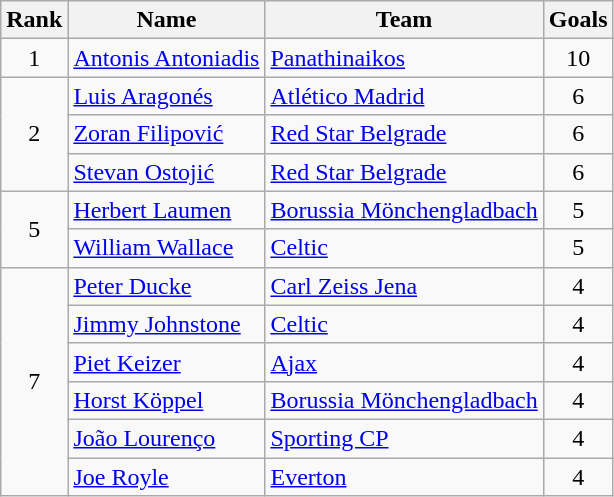<table class="wikitable" style="text-align:center">
<tr>
<th>Rank</th>
<th>Name</th>
<th>Team</th>
<th>Goals</th>
</tr>
<tr>
<td>1</td>
<td align="left"> <a href='#'>Antonis Antoniadis</a></td>
<td align="left"> <a href='#'>Panathinaikos</a></td>
<td>10</td>
</tr>
<tr>
<td rowspan="3">2</td>
<td align="left"> <a href='#'>Luis Aragonés</a></td>
<td align="left"> <a href='#'>Atlético Madrid</a></td>
<td>6</td>
</tr>
<tr>
<td align="left"> <a href='#'>Zoran Filipović</a></td>
<td align="left"> <a href='#'>Red Star Belgrade</a></td>
<td>6</td>
</tr>
<tr>
<td align="left"> <a href='#'>Stevan Ostojić</a></td>
<td align="left"> <a href='#'>Red Star Belgrade</a></td>
<td>6</td>
</tr>
<tr>
<td rowspan="2">5</td>
<td align="left"> <a href='#'>Herbert Laumen</a></td>
<td align="left"> <a href='#'>Borussia Mönchengladbach</a></td>
<td>5</td>
</tr>
<tr>
<td align="left"> <a href='#'>William Wallace</a></td>
<td align="left"> <a href='#'>Celtic</a></td>
<td>5</td>
</tr>
<tr>
<td rowspan="6">7</td>
<td align="left"> <a href='#'>Peter Ducke</a></td>
<td align="left"> <a href='#'>Carl Zeiss Jena</a></td>
<td>4</td>
</tr>
<tr>
<td align="left"> <a href='#'>Jimmy Johnstone</a></td>
<td align="left"> <a href='#'>Celtic</a></td>
<td>4</td>
</tr>
<tr>
<td align="left"> <a href='#'>Piet Keizer</a></td>
<td align="left"> <a href='#'>Ajax</a></td>
<td>4</td>
</tr>
<tr>
<td align="left"> <a href='#'>Horst Köppel</a></td>
<td align="left"> <a href='#'>Borussia Mönchengladbach</a></td>
<td>4</td>
</tr>
<tr>
<td align="left"> <a href='#'>João Lourenço</a></td>
<td align="left"> <a href='#'>Sporting CP</a></td>
<td>4</td>
</tr>
<tr>
<td align="left"> <a href='#'>Joe Royle</a></td>
<td align="left"> <a href='#'>Everton</a></td>
<td>4</td>
</tr>
</table>
